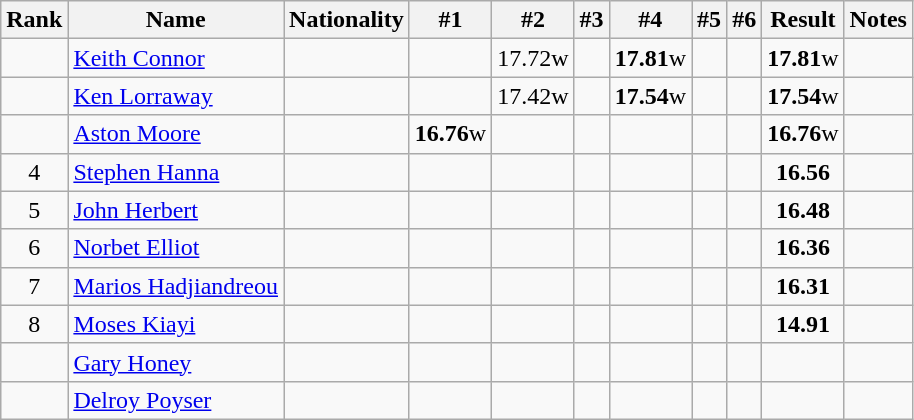<table class="wikitable sortable" style=" text-align:center">
<tr>
<th>Rank</th>
<th>Name</th>
<th>Nationality</th>
<th>#1</th>
<th>#2</th>
<th>#3</th>
<th>#4</th>
<th>#5</th>
<th>#6</th>
<th>Result</th>
<th>Notes</th>
</tr>
<tr>
<td></td>
<td align=left><a href='#'>Keith Connor</a></td>
<td align=left></td>
<td></td>
<td>17.72w</td>
<td></td>
<td><strong>17.81</strong>w</td>
<td></td>
<td></td>
<td><strong>17.81</strong>w</td>
<td></td>
</tr>
<tr>
<td></td>
<td align=left><a href='#'>Ken Lorraway</a></td>
<td align=left></td>
<td></td>
<td>17.42w</td>
<td></td>
<td><strong>17.54</strong>w</td>
<td></td>
<td></td>
<td><strong>17.54</strong>w</td>
<td></td>
</tr>
<tr>
<td></td>
<td align=left><a href='#'>Aston Moore</a></td>
<td align=left></td>
<td><strong>16.76</strong>w</td>
<td></td>
<td></td>
<td></td>
<td></td>
<td></td>
<td><strong>16.76</strong>w</td>
<td></td>
</tr>
<tr>
<td>4</td>
<td align=left><a href='#'>Stephen Hanna</a></td>
<td align=left></td>
<td></td>
<td></td>
<td></td>
<td></td>
<td></td>
<td></td>
<td><strong>16.56</strong></td>
<td></td>
</tr>
<tr>
<td>5</td>
<td align=left><a href='#'>John Herbert</a></td>
<td align=left></td>
<td></td>
<td></td>
<td></td>
<td></td>
<td></td>
<td></td>
<td><strong>16.48</strong></td>
<td></td>
</tr>
<tr>
<td>6</td>
<td align=left><a href='#'>Norbet Elliot</a></td>
<td align=left></td>
<td></td>
<td></td>
<td></td>
<td></td>
<td></td>
<td></td>
<td><strong>16.36</strong></td>
<td></td>
</tr>
<tr>
<td>7</td>
<td align=left><a href='#'>Marios Hadjiandreou</a></td>
<td align=left></td>
<td></td>
<td></td>
<td></td>
<td></td>
<td></td>
<td></td>
<td><strong>16.31</strong></td>
<td></td>
</tr>
<tr>
<td>8</td>
<td align=left><a href='#'>Moses Kiayi</a></td>
<td align=left></td>
<td></td>
<td></td>
<td></td>
<td></td>
<td></td>
<td></td>
<td><strong>14.91</strong></td>
<td></td>
</tr>
<tr>
<td></td>
<td align=left><a href='#'>Gary Honey</a></td>
<td align=left></td>
<td></td>
<td></td>
<td></td>
<td></td>
<td></td>
<td></td>
<td><strong></strong></td>
<td></td>
</tr>
<tr>
<td></td>
<td align=left><a href='#'>Delroy Poyser</a></td>
<td align=left></td>
<td></td>
<td></td>
<td></td>
<td></td>
<td></td>
<td></td>
<td><strong></strong></td>
<td></td>
</tr>
</table>
